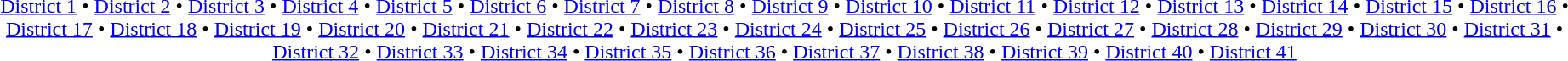<table id=toc class=toc summary=Contents>
<tr>
<td align=center><br><a href='#'>District 1</a> • <a href='#'>District 2</a> • <a href='#'>District 3</a> • <a href='#'>District 4</a> • <a href='#'>District 5</a> • <a href='#'>District 6</a> • <a href='#'>District 7</a> • <a href='#'>District 8</a> • <a href='#'>District 9</a> • <a href='#'>District 10</a> • <a href='#'>District 11</a> • <a href='#'>District 12</a> • <a href='#'>District 13</a> • <a href='#'>District 14</a> • <a href='#'>District 15</a> • <a href='#'>District 16</a> • <a href='#'>District 17</a> • <a href='#'>District 18</a> • <a href='#'>District 19</a> • <a href='#'>District 20</a> • <a href='#'>District 21</a> • <a href='#'>District 22</a> • <a href='#'>District 23</a> • <a href='#'>District 24</a> • <a href='#'>District 25</a> • <a href='#'>District 26</a> • <a href='#'>District 27</a> • <a href='#'>District 28</a> • <a href='#'>District 29</a> • <a href='#'>District 30</a> • <a href='#'>District 31</a> • <a href='#'>District 32</a> • <a href='#'>District 33</a> • <a href='#'>District 34</a> • <a href='#'>District 35</a> • <a href='#'>District 36</a> • <a href='#'>District 37</a> • <a href='#'>District 38</a> • <a href='#'>District 39</a> • <a href='#'>District 40</a> • <a href='#'>District 41</a></td>
</tr>
</table>
